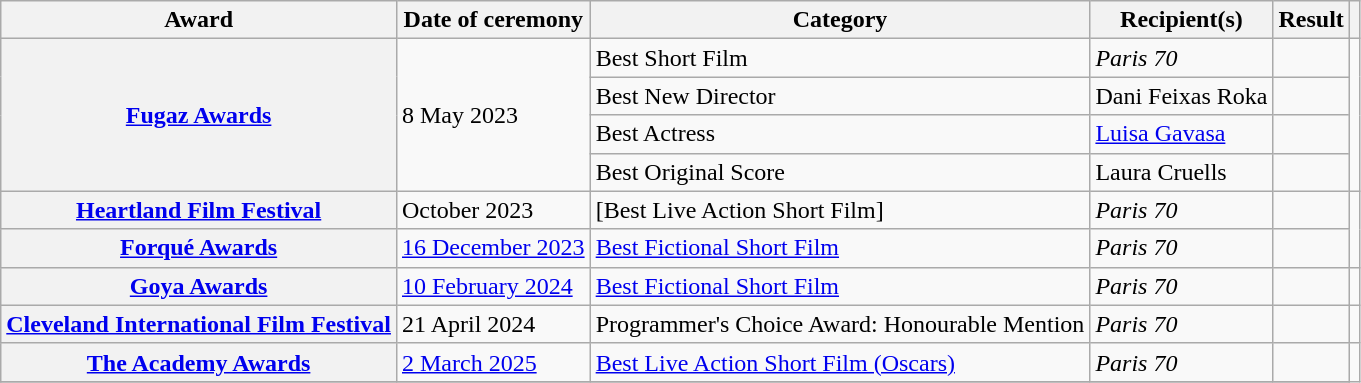<table class="wikitable sortable plainrowheaders">
<tr>
<th scope="col">Award</th>
<th scope="col">Date of ceremony</th>
<th scope="col">Category</th>
<th scope="col">Recipient(s)</th>
<th scope="col">Result</th>
<th scope="col" class="unsortable"></th>
</tr>
<tr>
<th scope="row"rowspan=4><a href='#'>Fugaz Awards</a></th>
<td rowspan=4>8 May 2023</td>
<td>Best Short Film</td>
<td><em>Paris 70</em></td>
<td></td>
<td align="center" rowspan=4></td>
</tr>
<tr>
<td>Best New Director</td>
<td>Dani Feixas Roka</td>
<td></td>
</tr>
<tr>
<td>Best Actress</td>
<td><a href='#'>Luisa Gavasa</a></td>
<td></td>
</tr>
<tr>
<td>Best Original Score</td>
<td>Laura Cruells</td>
<td></td>
</tr>
<tr>
<th scope="row"><a href='#'>Heartland Film Festival</a></th>
<td>October 2023</td>
<td>[Best Live Action Short Film]</td>
<td><em>Paris 70</em></td>
<td></td>
</tr>
<tr>
<th scope="row"><a href='#'>Forqué Awards</a></th>
<td><a href='#'>16 December 2023</a></td>
<td><a href='#'>Best Fictional Short Film</a></td>
<td><em>Paris 70</em></td>
<td></td>
</tr>
<tr>
<th scope="row"><a href='#'>Goya Awards</a></th>
<td><a href='#'>10 February 2024</a></td>
<td><a href='#'>Best Fictional Short Film</a></td>
<td><em>Paris 70</em></td>
<td></td>
<td align="center"></td>
</tr>
<tr>
<th scope="row"><a href='#'>Cleveland International Film Festival</a></th>
<td>21 April 2024</td>
<td>Programmer's Choice Award: Honourable Mention</td>
<td><em>Paris 70</em></td>
<td></td>
<td align="center"></td>
</tr>
<tr>
<th scope="row"><a href='#'>The Academy Awards</a></th>
<td><a href='#'>2 March 2025</a></td>
<td><a href='#'>Best Live Action Short Film (Oscars)</a></td>
<td><em>Paris 70</em></td>
<td></td>
</tr>
<tr>
</tr>
</table>
